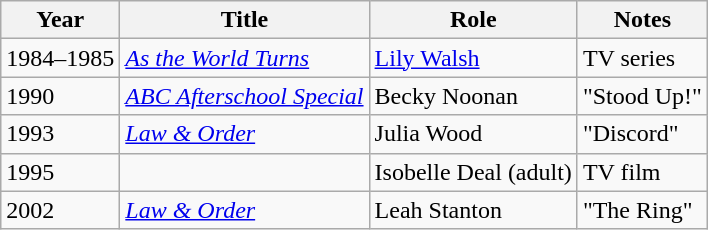<table class="wikitable sortable">
<tr>
<th>Year</th>
<th>Title</th>
<th>Role</th>
<th class="unsortable">Notes</th>
</tr>
<tr>
<td>1984–1985</td>
<td><em><a href='#'>As the World Turns</a></em></td>
<td><a href='#'>Lily Walsh</a></td>
<td>TV series</td>
</tr>
<tr>
<td>1990</td>
<td><em><a href='#'>ABC Afterschool Special</a></em></td>
<td>Becky Noonan</td>
<td>"Stood Up!"</td>
</tr>
<tr>
<td>1993</td>
<td><em><a href='#'>Law & Order</a></em></td>
<td>Julia Wood</td>
<td>"Discord"</td>
</tr>
<tr>
<td>1995</td>
<td><em></em></td>
<td>Isobelle Deal (adult)</td>
<td>TV film</td>
</tr>
<tr>
<td>2002</td>
<td><em><a href='#'>Law & Order</a></em></td>
<td>Leah Stanton</td>
<td>"The Ring"</td>
</tr>
</table>
